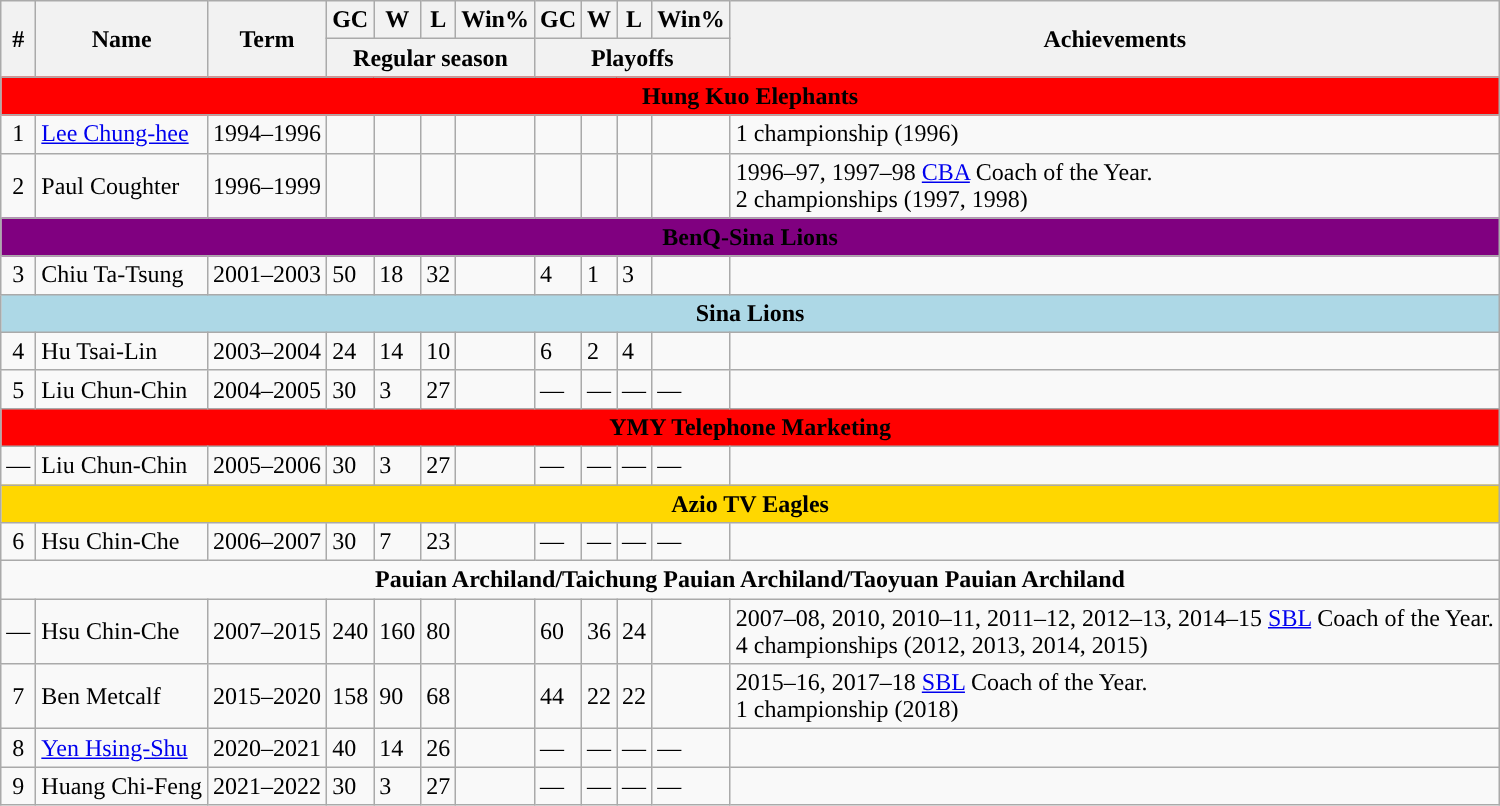<table class="wikitable sortable">
<tr>
<th rowspan="2">#</th>
<th rowspan="2">Name</th>
<th rowspan="2">Term</th>
<th>GC</th>
<th>W</th>
<th>L</th>
<th>Win%</th>
<th>GC</th>
<th>W</th>
<th>L</th>
<th>Win%</th>
<th rowspan="2" class=unsortable>Achievements</th>
</tr>
<tr class="unsortable">
<th colspan="4">Regular season</th>
<th colspan="4">Playoffs</th>
</tr>
<tr>
<td align=center colspan="15" style="background-color:red;"><span><strong>Hung Kuo Elephants</strong></span></td>
</tr>
<tr>
<td align=center>1</td>
<td><a href='#'>Lee Chung-hee</a></td>
<td>1994–1996</td>
<td></td>
<td></td>
<td></td>
<td></td>
<td></td>
<td></td>
<td></td>
<td></td>
<td>1 championship (1996)</td>
</tr>
<tr>
<td align=center>2</td>
<td>Paul Coughter</td>
<td>1996–1999</td>
<td></td>
<td></td>
<td></td>
<td></td>
<td></td>
<td></td>
<td></td>
<td></td>
<td>1996–97, 1997–98 <a href='#'>CBA</a> Coach of the Year.<br>2 championships (1997, 1998)</td>
</tr>
<tr>
<td align=center colspan="15" style="background-color:purple;"><span><strong>BenQ-Sina Lions</strong></span></td>
</tr>
<tr>
<td align=center>3</td>
<td>Chiu Ta-Tsung</td>
<td>2001–2003</td>
<td>50</td>
<td>18</td>
<td>32</td>
<td></td>
<td>4</td>
<td>1</td>
<td>3</td>
<td></td>
<td></td>
</tr>
<tr>
<td align=center colspan="15" style="background-color:lightblue;"><span><strong>Sina Lions</strong></span></td>
</tr>
<tr>
<td align=center>4</td>
<td>Hu Tsai-Lin</td>
<td>2003–2004</td>
<td>24</td>
<td>14</td>
<td>10</td>
<td></td>
<td>6</td>
<td>2</td>
<td>4</td>
<td></td>
<td></td>
</tr>
<tr>
<td align=center>5</td>
<td>Liu Chun-Chin</td>
<td>2004–2005</td>
<td>30</td>
<td>3</td>
<td>27</td>
<td></td>
<td>—</td>
<td>—</td>
<td>—</td>
<td>—</td>
<td></td>
</tr>
<tr>
<td align=center colspan="15" style="background-color:red;"><span><strong>YMY Telephone Marketing</strong></span></td>
</tr>
<tr>
<td align=center>—</td>
<td>Liu Chun-Chin</td>
<td>2005–2006</td>
<td>30</td>
<td>3</td>
<td>27</td>
<td></td>
<td>—</td>
<td>—</td>
<td>—</td>
<td>—</td>
<td></td>
</tr>
<tr>
<td align=center colspan="15" style="background-color:gold;"><span><strong>Azio TV Eagles</strong></span></td>
</tr>
<tr>
<td align=center>6</td>
<td>Hsu Chin-Che</td>
<td>2006–2007</td>
<td>30</td>
<td>7</td>
<td>23</td>
<td></td>
<td>—</td>
<td>—</td>
<td>—</td>
<td>—</td>
<td></td>
</tr>
<tr>
<td align=center colspan="15"><strong>Pauian Archiland/Taichung Pauian Archiland/Taoyuan Pauian Archiland</strong></td>
</tr>
<tr>
<td align=center>—</td>
<td>Hsu Chin-Che</td>
<td>2007–2015</td>
<td>240</td>
<td>160</td>
<td>80</td>
<td></td>
<td>60</td>
<td>36</td>
<td>24</td>
<td></td>
<td>2007–08, 2010, 2010–11, 2011–12, 2012–13, 2014–15 <a href='#'>SBL</a> Coach of the Year.<br>4 championships (2012, 2013, 2014, 2015)</td>
</tr>
<tr>
<td align=center>7</td>
<td>Ben Metcalf</td>
<td>2015–2020</td>
<td>158</td>
<td>90</td>
<td>68</td>
<td></td>
<td>44</td>
<td>22</td>
<td>22</td>
<td></td>
<td>2015–16, 2017–18 <a href='#'>SBL</a> Coach of the Year.<br>1 championship (2018)</td>
</tr>
<tr>
<td align=center>8</td>
<td><a href='#'>Yen Hsing-Shu</a></td>
<td>2020–2021</td>
<td>40</td>
<td>14</td>
<td>26</td>
<td></td>
<td>—</td>
<td>—</td>
<td>—</td>
<td>—</td>
<td></td>
</tr>
<tr>
<td align=center>9</td>
<td>Huang Chi-Feng</td>
<td>2021–2022</td>
<td>30</td>
<td>3</td>
<td>27</td>
<td></td>
<td>—</td>
<td>—</td>
<td>—</td>
<td>—</td>
<td></td>
</tr>
</table>
